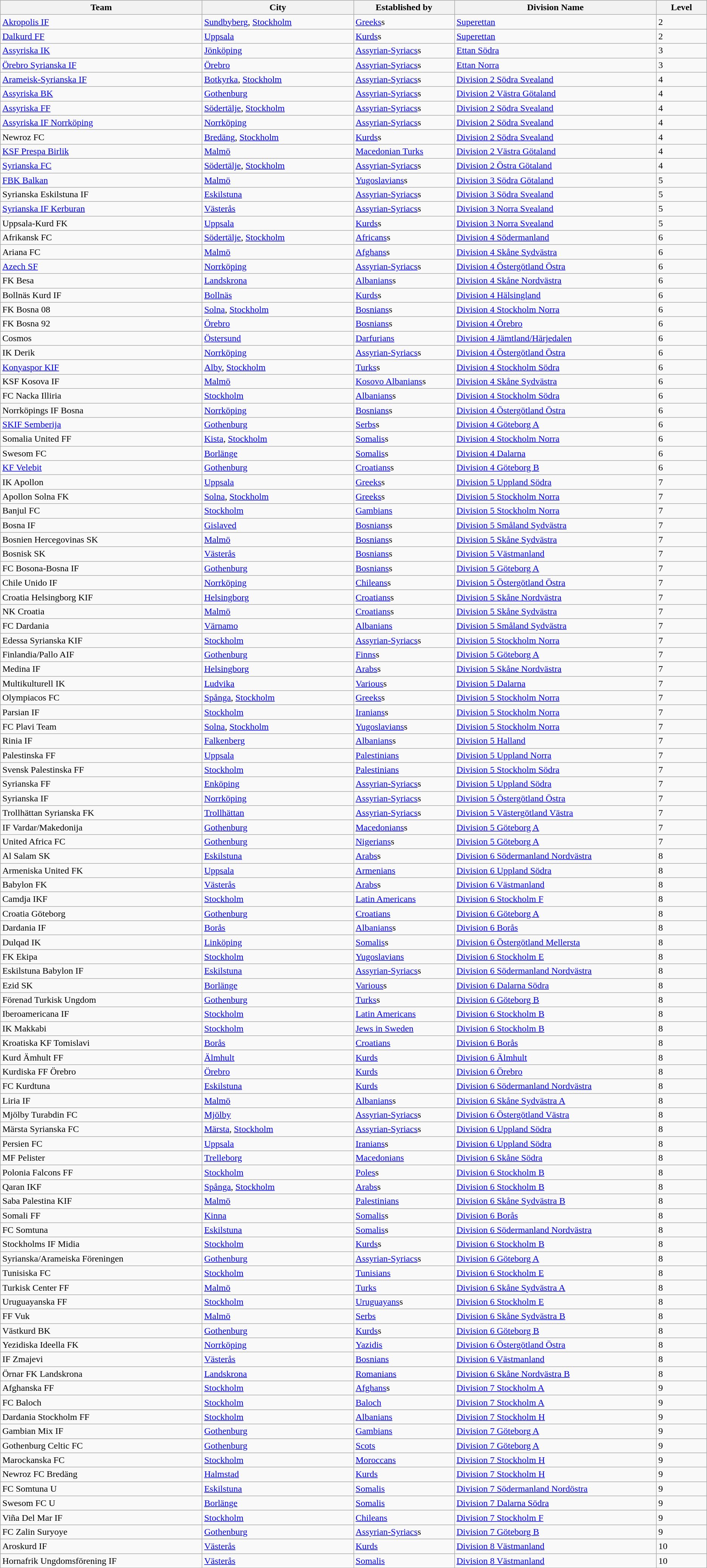<table class="wikitable">
<tr>
<th bgcolor="#DDDDFF" width="20%">Team</th>
<th bgcolor="#DDDDFF" width="15%">City</th>
<th bgcolor="#DDDDFF" width="10%">Established by</th>
<th bgcolor="#DDDDFF" width="20%">Division Name</th>
<th bgcolor="#DDDDFF" width="5%">Level</th>
</tr>
<tr>
<td><a href='#'>Akropolis IF</a></td>
<td><a href='#'>Sundbyberg</a>, <a href='#'>Stockholm</a></td>
<td><a href='#'>Greeks</a>s</td>
<td><a href='#'>Superettan</a></td>
<td>2</td>
</tr>
<tr>
<td><a href='#'>Dalkurd FF</a></td>
<td><a href='#'>Uppsala</a></td>
<td><a href='#'>Kurds</a>s</td>
<td><a href='#'>Superettan</a></td>
<td>2</td>
</tr>
<tr>
<td><a href='#'>Assyriska IK</a></td>
<td><a href='#'>Jönköping</a></td>
<td><a href='#'>Assyrian-Syriacs</a>s</td>
<td><a href='#'>Ettan Södra</a></td>
<td>3</td>
</tr>
<tr>
<td><a href='#'>Örebro Syrianska IF</a></td>
<td><a href='#'>Örebro</a></td>
<td><a href='#'>Assyrian-Syriacs</a>s</td>
<td><a href='#'>Ettan Norra</a></td>
<td>3</td>
</tr>
<tr>
<td><a href='#'>Arameisk-Syrianska IF</a></td>
<td><a href='#'>Botkyrka</a>, <a href='#'>Stockholm</a></td>
<td><a href='#'>Assyrian-Syriacs</a>s</td>
<td><a href='#'>Division 2 Södra Svealand</a></td>
<td>4</td>
</tr>
<tr>
<td><a href='#'>Assyriska BK</a></td>
<td><a href='#'>Gothenburg</a></td>
<td><a href='#'>Assyrian-Syriacs</a>s</td>
<td><a href='#'>Division 2 Västra Götaland</a></td>
<td>4</td>
</tr>
<tr>
<td><a href='#'>Assyriska FF</a></td>
<td><a href='#'>Södertälje</a>, <a href='#'>Stockholm</a></td>
<td><a href='#'>Assyrian-Syriacs</a>s</td>
<td><a href='#'>Division 2 Södra Svealand</a></td>
<td>4</td>
</tr>
<tr>
<td><a href='#'>Assyriska IF Norrköping</a></td>
<td><a href='#'>Norrköping</a></td>
<td><a href='#'>Assyrian-Syriacs</a>s</td>
<td><a href='#'>Division 2 Södra Svealand</a></td>
<td>4</td>
</tr>
<tr>
<td>Newroz FC</td>
<td><a href='#'>Bredäng</a>, <a href='#'>Stockholm</a></td>
<td><a href='#'>Kurds</a>s</td>
<td><a href='#'>Division 2 Södra Svealand</a></td>
<td>4</td>
</tr>
<tr>
<td><a href='#'>KSF Prespa Birlik</a></td>
<td><a href='#'>Malmö</a></td>
<td><a href='#'>Macedonian Turks</a></td>
<td><a href='#'>Division 2 Västra Götaland</a></td>
<td>4</td>
</tr>
<tr>
<td><a href='#'>Syrianska FC</a></td>
<td><a href='#'>Södertälje</a>, <a href='#'>Stockholm</a></td>
<td><a href='#'>Assyrian-Syriacs</a>s</td>
<td><a href='#'>Division 2 Östra Götaland</a></td>
<td>4</td>
</tr>
<tr>
<td><a href='#'>FBK Balkan</a></td>
<td><a href='#'>Malmö</a></td>
<td><a href='#'>Yugoslavians</a>s</td>
<td><a href='#'>Division 3 Södra Götaland</a></td>
<td>5</td>
</tr>
<tr>
<td>Syrianska Eskilstuna IF</td>
<td><a href='#'>Eskilstuna</a></td>
<td><a href='#'>Assyrian-Syriacs</a>s</td>
<td><a href='#'>Division 3 Södra Svealand</a></td>
<td>5</td>
</tr>
<tr>
<td><a href='#'>Syrianska IF Kerburan</a></td>
<td><a href='#'>Västerås</a></td>
<td><a href='#'>Assyrian-Syriacs</a>s</td>
<td><a href='#'>Division 3 Norra Svealand</a></td>
<td>5</td>
</tr>
<tr>
<td>Uppsala-Kurd FK</td>
<td><a href='#'>Uppsala</a></td>
<td><a href='#'>Kurds</a>s</td>
<td><a href='#'>Division 3 Norra Svealand</a></td>
<td>5</td>
</tr>
<tr>
<td>Afrikansk FC</td>
<td><a href='#'>Södertälje</a>, <a href='#'>Stockholm</a></td>
<td><a href='#'>Africans</a>s</td>
<td><a href='#'>Division 4 Södermanland</a></td>
<td>6</td>
</tr>
<tr>
<td>Ariana FC</td>
<td><a href='#'>Malmö</a></td>
<td><a href='#'>Afghans</a>s</td>
<td><a href='#'>Division 4 Skåne Sydvästra</a></td>
<td>6</td>
</tr>
<tr>
<td><a href='#'>Azech SF</a></td>
<td><a href='#'>Norrköping</a></td>
<td><a href='#'>Assyrian-Syriacs</a>s</td>
<td><a href='#'>Division 4 Östergötland Östra</a></td>
<td>6</td>
</tr>
<tr>
<td>FK Besa</td>
<td><a href='#'>Landskrona</a></td>
<td><a href='#'>Albanians</a>s</td>
<td><a href='#'>Division 4 Skåne Nordvästra</a></td>
<td>6</td>
</tr>
<tr>
<td>Bollnäs Kurd IF</td>
<td><a href='#'>Bollnäs</a></td>
<td><a href='#'>Kurds</a>s</td>
<td><a href='#'>Division 4 Hälsingland</a></td>
<td>6</td>
</tr>
<tr>
<td>FK Bosna 08</td>
<td><a href='#'>Solna</a>, <a href='#'>Stockholm</a></td>
<td><a href='#'>Bosnians</a>s</td>
<td><a href='#'>Division 4 Stockholm Norra</a></td>
<td>6</td>
</tr>
<tr>
<td>FK Bosna 92</td>
<td><a href='#'>Örebro</a></td>
<td><a href='#'>Bosnians</a>s</td>
<td><a href='#'>Division 4 Örebro</a></td>
<td>6</td>
</tr>
<tr>
<td>Cosmos</td>
<td><a href='#'>Östersund</a></td>
<td><a href='#'>Darfurians</a></td>
<td><a href='#'>Division 4 Jämtland/Härjedalen</a></td>
<td>6</td>
</tr>
<tr>
<td>IK Derik</td>
<td><a href='#'>Norrköping</a></td>
<td><a href='#'>Assyrian-Syriacs</a>s</td>
<td><a href='#'>Division 4 Östergötland Östra</a></td>
<td>6</td>
</tr>
<tr>
<td><a href='#'>Konyaspor KIF</a></td>
<td><a href='#'>Alby</a>, <a href='#'>Stockholm</a></td>
<td><a href='#'>Turks</a>s</td>
<td><a href='#'>Division 4 Stockholm Södra</a></td>
<td>6</td>
</tr>
<tr>
<td>KSF Kosova IF</td>
<td><a href='#'>Malmö</a></td>
<td><a href='#'>Kosovo Albanians</a>s</td>
<td><a href='#'>Division 4 Skåne Sydvästra</a></td>
<td>6</td>
</tr>
<tr>
<td>FC Nacka Illiria</td>
<td><a href='#'>Stockholm</a></td>
<td><a href='#'>Albanians</a>s</td>
<td><a href='#'>Division 4 Stockholm Södra</a></td>
<td>6</td>
</tr>
<tr>
<td>Norrköpings IF Bosna</td>
<td><a href='#'>Norrköping</a></td>
<td><a href='#'>Bosnians</a>s</td>
<td><a href='#'>Division 4 Östergötland Östra</a></td>
<td>6</td>
</tr>
<tr>
<td><a href='#'>SKIF Semberija</a></td>
<td><a href='#'>Gothenburg</a></td>
<td><a href='#'>Serbs</a>s</td>
<td><a href='#'>Division 4 Göteborg A</a></td>
<td>6</td>
</tr>
<tr>
<td>Somalia United FF</td>
<td><a href='#'>Kista</a>, <a href='#'>Stockholm</a></td>
<td><a href='#'>Somalis</a>s</td>
<td><a href='#'>Division 4 Stockholm Norra</a></td>
<td>6</td>
</tr>
<tr>
<td>Swesom FC</td>
<td><a href='#'>Borlänge</a></td>
<td><a href='#'>Somalis</a>s</td>
<td><a href='#'>Division 4 Dalarna</a></td>
<td>6</td>
</tr>
<tr>
<td><a href='#'>KF Velebit</a></td>
<td><a href='#'>Gothenburg</a></td>
<td><a href='#'>Croatians</a>s</td>
<td><a href='#'>Division 4 Göteborg B</a></td>
<td>6</td>
</tr>
<tr>
<td>IK Apollon</td>
<td><a href='#'>Uppsala</a></td>
<td><a href='#'>Greeks</a>s</td>
<td><a href='#'>Division 5 Uppland Södra</a></td>
<td>7</td>
</tr>
<tr>
<td>Apollon Solna FK</td>
<td><a href='#'>Solna</a>, <a href='#'>Stockholm</a></td>
<td><a href='#'>Greeks</a>s</td>
<td><a href='#'>Division 5 Stockholm Norra</a></td>
<td>7</td>
</tr>
<tr>
<td>Banjul FC</td>
<td><a href='#'>Stockholm</a></td>
<td><a href='#'>Gambians</a></td>
<td><a href='#'>Division 5 Stockholm Norra</a></td>
<td>7</td>
</tr>
<tr>
<td>Bosna IF</td>
<td><a href='#'>Gislaved</a></td>
<td><a href='#'>Bosnians</a>s</td>
<td><a href='#'>Division 5 Småland Sydvästra</a></td>
<td>7</td>
</tr>
<tr>
<td>Bosnien Hercegovinas SK</td>
<td><a href='#'>Malmö</a></td>
<td><a href='#'>Bosnians</a>s</td>
<td><a href='#'>Division 5 Skåne Sydvästra</a></td>
<td>7</td>
</tr>
<tr>
<td>Bosnisk SK</td>
<td><a href='#'>Västerås</a></td>
<td><a href='#'>Bosnians</a>s</td>
<td><a href='#'>Division 5 Västmanland</a></td>
<td>7</td>
</tr>
<tr>
<td>FC Bosona-Bosna IF</td>
<td><a href='#'>Gothenburg</a></td>
<td><a href='#'>Bosnians</a>s</td>
<td><a href='#'>Division 5 Göteborg A</a></td>
<td>7</td>
</tr>
<tr>
<td>Chile Unido IF</td>
<td><a href='#'>Norrköping</a></td>
<td><a href='#'>Chileans</a>s</td>
<td><a href='#'>Division 5 Östergötland Östra</a></td>
<td>7</td>
</tr>
<tr>
<td>Croatia Helsingborg KIF</td>
<td><a href='#'>Helsingborg</a></td>
<td><a href='#'>Croatians</a>s</td>
<td><a href='#'>Division 5 Skåne Nordvästra</a></td>
<td>7</td>
</tr>
<tr>
<td>NK Croatia</td>
<td><a href='#'>Malmö</a></td>
<td><a href='#'>Croatians</a>s</td>
<td><a href='#'>Division 5 Skåne Sydvästra</a></td>
<td>7</td>
</tr>
<tr>
<td>FC Dardania</td>
<td><a href='#'>Värnamo</a></td>
<td><a href='#'>Albanians</a></td>
<td><a href='#'>Division 5 Småland Sydvästra</a></td>
<td>7</td>
</tr>
<tr>
<td>Edessa Syrianska KIF</td>
<td><a href='#'>Stockholm</a></td>
<td><a href='#'>Assyrian-Syriacs</a>s</td>
<td><a href='#'>Division 5 Stockholm Norra</a></td>
<td>7</td>
</tr>
<tr>
<td>Finlandia/Pallo AIF</td>
<td><a href='#'>Gothenburg</a></td>
<td><a href='#'>Finns</a>s</td>
<td><a href='#'>Division 5 Göteborg A</a></td>
<td>7</td>
</tr>
<tr>
<td>Medina IF</td>
<td><a href='#'>Helsingborg</a></td>
<td><a href='#'>Arabs</a>s</td>
<td><a href='#'>Division 5 Skåne Nordvästra</a></td>
<td>7</td>
</tr>
<tr>
<td>Multikulturell IK</td>
<td><a href='#'>Ludvika</a></td>
<td><a href='#'>Various</a>s</td>
<td><a href='#'>Division 5 Dalarna</a></td>
<td>7</td>
</tr>
<tr>
<td>Olympiacos FC</td>
<td><a href='#'>Spånga</a>, <a href='#'>Stockholm</a></td>
<td><a href='#'>Greeks</a>s</td>
<td><a href='#'>Division 5 Stockholm Norra</a></td>
<td>7</td>
</tr>
<tr>
<td>Parsian IF</td>
<td><a href='#'>Stockholm</a></td>
<td><a href='#'>Iranians</a>s</td>
<td><a href='#'>Division 5 Stockholm Norra</a></td>
<td>7</td>
</tr>
<tr>
<td>FC Plavi Team</td>
<td><a href='#'>Solna</a>, <a href='#'>Stockholm</a></td>
<td><a href='#'>Yugoslavians</a>s</td>
<td><a href='#'>Division 5 Stockholm Norra</a></td>
<td>7</td>
</tr>
<tr>
<td>Rinia IF</td>
<td><a href='#'>Falkenberg</a></td>
<td><a href='#'>Albanians</a>s</td>
<td><a href='#'>Division 5 Halland</a></td>
<td>7</td>
</tr>
<tr>
<td>Palestinska FF</td>
<td><a href='#'>Uppsala</a></td>
<td><a href='#'>Palestinians</a></td>
<td><a href='#'>Division 5 Uppland Norra</a></td>
<td>7</td>
</tr>
<tr>
<td>Svensk Palestinska FF</td>
<td><a href='#'>Stockholm</a></td>
<td><a href='#'>Palestinians</a></td>
<td><a href='#'>Division 5 Stockholm Södra</a></td>
<td>7</td>
</tr>
<tr>
<td>Syrianska FF</td>
<td><a href='#'>Enköping</a></td>
<td><a href='#'>Assyrian-Syriacs</a>s</td>
<td><a href='#'>Division 5 Uppland Södra</a></td>
<td>7</td>
</tr>
<tr>
<td>Syrianska IF</td>
<td><a href='#'>Norrköping</a></td>
<td><a href='#'>Assyrian-Syriacs</a>s</td>
<td><a href='#'>Division 5 Östergötland Östra</a></td>
<td>7</td>
</tr>
<tr>
<td>Trollhättan Syrianska FK</td>
<td><a href='#'>Trollhättan</a></td>
<td><a href='#'>Assyrian-Syriacs</a>s</td>
<td><a href='#'>Division 5 Västergötland Västra</a></td>
<td>7</td>
</tr>
<tr>
<td>IF Vardar/Makedonija</td>
<td><a href='#'>Gothenburg</a></td>
<td><a href='#'>Macedonians</a>s</td>
<td><a href='#'>Division 5 Göteborg A</a></td>
<td>7</td>
</tr>
<tr>
<td>United Africa FC</td>
<td><a href='#'>Gothenburg</a></td>
<td><a href='#'>Nigerians</a>s</td>
<td><a href='#'>Division 5 Göteborg A</a></td>
<td>7</td>
</tr>
<tr>
<td>Al Salam SK</td>
<td><a href='#'>Eskilstuna</a></td>
<td><a href='#'>Arabs</a>s</td>
<td><a href='#'>Division 6 Södermanland Nordvästra</a></td>
<td>8</td>
</tr>
<tr>
<td>Armeniska United FK</td>
<td><a href='#'>Uppsala</a></td>
<td><a href='#'>Armenians</a></td>
<td><a href='#'>Division 6 Uppland Södra</a></td>
<td>8</td>
</tr>
<tr>
<td>Babylon FK</td>
<td><a href='#'>Västerås</a></td>
<td><a href='#'>Arabs</a>s</td>
<td><a href='#'>Division 6 Västmanland</a></td>
<td>8</td>
</tr>
<tr>
<td>Camdja IKF</td>
<td><a href='#'>Stockholm</a></td>
<td><a href='#'>Latin Americans</a></td>
<td><a href='#'>Division 6 Stockholm F</a></td>
<td>8</td>
</tr>
<tr>
<td>Croatia Göteborg</td>
<td><a href='#'>Gothenburg</a></td>
<td><a href='#'>Croatians</a></td>
<td><a href='#'>Division 6 Göteborg A</a></td>
<td>8</td>
</tr>
<tr>
<td>Dardania IF</td>
<td><a href='#'>Borås</a></td>
<td><a href='#'>Albanians</a>s</td>
<td><a href='#'>Division 6 Borås</a></td>
<td>8</td>
</tr>
<tr>
<td>Dulqad IK</td>
<td><a href='#'>Linköping</a></td>
<td><a href='#'>Somalis</a>s</td>
<td><a href='#'>Division 6 Östergötland Mellersta</a></td>
<td>8</td>
</tr>
<tr>
<td>FK Ekipa</td>
<td><a href='#'>Stockholm</a></td>
<td><a href='#'>Yugoslavians</a></td>
<td><a href='#'>Division 6 Stockholm E</a></td>
<td>8</td>
</tr>
<tr>
<td>Eskilstuna Babylon IF</td>
<td><a href='#'>Eskilstuna</a></td>
<td><a href='#'>Assyrian-Syriacs</a>s</td>
<td><a href='#'>Division 6 Södermanland Nordvästra</a></td>
<td>8</td>
</tr>
<tr>
<td>Ezid SK</td>
<td><a href='#'>Borlänge</a></td>
<td><a href='#'>Various</a>s</td>
<td><a href='#'>Division 6 Dalarna Södra</a></td>
<td>8</td>
</tr>
<tr>
<td>Förenad Turkisk Ungdom</td>
<td><a href='#'>Gothenburg</a></td>
<td><a href='#'>Turks</a>s</td>
<td><a href='#'>Division 6 Göteborg B</a></td>
<td>8</td>
</tr>
<tr>
<td>Iberoamericana IF</td>
<td><a href='#'>Stockholm</a></td>
<td><a href='#'>Latin Americans</a></td>
<td><a href='#'>Division 6 Stockholm B</a></td>
<td>8</td>
</tr>
<tr>
<td>IK Makkabi</td>
<td><a href='#'>Stockholm</a></td>
<td><a href='#'>Jews in Sweden</a></td>
<td><a href='#'>Division 6 Stockholm B</a></td>
<td>8</td>
</tr>
<tr>
<td>Kroatiska KF Tomislavi</td>
<td><a href='#'>Borås</a></td>
<td><a href='#'>Croatians</a></td>
<td><a href='#'>Division 6 Borås</a></td>
<td>8</td>
</tr>
<tr>
<td>Kurd Ämhult FF</td>
<td><a href='#'>Älmhult</a></td>
<td><a href='#'>Kurds</a></td>
<td><a href='#'>Division 6 Älmhult</a></td>
<td>8</td>
</tr>
<tr>
<td>Kurdiska FF Örebro</td>
<td><a href='#'>Örebro</a></td>
<td><a href='#'>Kurds</a></td>
<td><a href='#'>Division 6 Örebro</a></td>
<td>8</td>
</tr>
<tr>
<td>FC Kurdtuna</td>
<td><a href='#'>Eskilstuna</a></td>
<td><a href='#'>Kurds</a></td>
<td><a href='#'>Division 6 Södermanland Nordvästra</a></td>
<td>8</td>
</tr>
<tr>
<td>Liria IF</td>
<td><a href='#'>Malmö</a></td>
<td><a href='#'>Albanians</a>s</td>
<td><a href='#'>Division 6 Skåne Sydvästra A</a></td>
<td>8</td>
</tr>
<tr>
<td>Mjölby Turabdin FC</td>
<td><a href='#'>Mjölby</a></td>
<td><a href='#'>Assyrian-Syriacs</a>s</td>
<td><a href='#'>Division 6 Östergötland Västra</a></td>
<td>8</td>
</tr>
<tr>
<td>Märsta Syrianska FC</td>
<td><a href='#'>Märsta</a>, <a href='#'>Stockholm</a></td>
<td><a href='#'>Assyrian-Syriacs</a>s</td>
<td><a href='#'>Division 6 Uppland Södra</a></td>
<td>8</td>
</tr>
<tr>
<td>Persien FC</td>
<td><a href='#'>Uppsala</a></td>
<td><a href='#'>Iranians</a>s</td>
<td><a href='#'>Division 6 Uppland Södra</a></td>
<td>8</td>
</tr>
<tr>
<td>MF Pelister</td>
<td><a href='#'>Trelleborg</a></td>
<td><a href='#'>Macedonians</a></td>
<td><a href='#'>Division 6 Skåne Södra</a></td>
<td>8</td>
</tr>
<tr>
<td>Polonia Falcons FF</td>
<td><a href='#'>Stockholm</a></td>
<td><a href='#'>Poles</a>s</td>
<td><a href='#'>Division 6 Stockholm B</a></td>
<td>8</td>
</tr>
<tr>
<td>Qaran IKF</td>
<td><a href='#'>Spånga</a>, <a href='#'>Stockholm</a></td>
<td><a href='#'>Arabs</a>s</td>
<td><a href='#'>Division 6 Stockholm B</a></td>
<td>8</td>
</tr>
<tr>
<td>Saba Palestina KIF</td>
<td><a href='#'>Malmö</a></td>
<td><a href='#'>Palestinians</a></td>
<td><a href='#'>Division 6 Skåne Sydvästra B</a></td>
<td>8</td>
</tr>
<tr>
<td>Somali FF</td>
<td><a href='#'>Kinna</a></td>
<td><a href='#'>Somalis</a>s</td>
<td><a href='#'>Division 6 Borås</a></td>
<td>8</td>
</tr>
<tr>
<td>FC Somtuna</td>
<td><a href='#'>Eskilstuna</a></td>
<td><a href='#'>Somalis</a>s</td>
<td><a href='#'>Division 6 Södermanland Nordvästra</a></td>
<td>8</td>
</tr>
<tr>
<td>Stockholms IF Midia</td>
<td><a href='#'>Stockholm</a></td>
<td><a href='#'>Kurds</a>s</td>
<td><a href='#'>Division 6 Stockholm B</a></td>
<td>8</td>
</tr>
<tr>
<td>Syrianska/Arameiska Föreningen</td>
<td><a href='#'>Gothenburg</a></td>
<td><a href='#'>Assyrian-Syriacs</a>s</td>
<td><a href='#'>Division 6 Göteborg A</a></td>
<td>8</td>
</tr>
<tr>
<td>Tunisiska FC</td>
<td><a href='#'>Stockholm</a></td>
<td><a href='#'>Tunisians</a></td>
<td><a href='#'>Division 6 Stockholm E</a></td>
<td>8</td>
</tr>
<tr>
<td>Turkisk Center FF</td>
<td><a href='#'>Malmö</a></td>
<td><a href='#'>Turks</a></td>
<td><a href='#'>Division 6 Skåne Sydvästra A</a></td>
<td>8</td>
</tr>
<tr>
<td>Uruguayanska FF</td>
<td><a href='#'>Stockholm</a></td>
<td><a href='#'>Uruguayans</a>s</td>
<td><a href='#'>Division 6 Stockholm E</a></td>
<td>8</td>
</tr>
<tr>
<td>FF Vuk</td>
<td><a href='#'>Malmö</a></td>
<td><a href='#'>Serbs</a></td>
<td><a href='#'>Division 6 Skåne Sydvästra B</a></td>
<td>8</td>
</tr>
<tr>
<td>Västkurd BK</td>
<td><a href='#'>Gothenburg</a></td>
<td><a href='#'>Kurds</a>s</td>
<td><a href='#'>Division 6 Göteborg B</a></td>
<td>8</td>
</tr>
<tr>
<td>Yezidiska Ideella FK</td>
<td><a href='#'>Norrköping</a></td>
<td><a href='#'>Yazidis</a></td>
<td><a href='#'>Division 6 Östergötland Östra</a></td>
<td>8</td>
</tr>
<tr>
<td>IF Zmajevi</td>
<td><a href='#'>Västerås</a></td>
<td><a href='#'>Bosnians</a></td>
<td><a href='#'>Division 6 Västmanland</a></td>
<td>8</td>
</tr>
<tr>
<td>Örnar FK Landskrona</td>
<td><a href='#'>Landskrona</a></td>
<td><a href='#'>Romanians</a></td>
<td><a href='#'>Division 6 Skåne Nordvästra B</a></td>
<td>8</td>
</tr>
<tr>
<td>Afghanska FF</td>
<td><a href='#'>Stockholm</a></td>
<td><a href='#'>Afghans</a>s</td>
<td><a href='#'>Division 7 Stockholm A</a></td>
<td>9</td>
</tr>
<tr>
<td>FC Baloch</td>
<td><a href='#'>Stockholm</a></td>
<td><a href='#'>Baloch</a></td>
<td><a href='#'>Division 7 Stockholm A</a></td>
<td>9</td>
</tr>
<tr>
<td>Dardania Stockholm FF</td>
<td><a href='#'>Stockholm</a></td>
<td><a href='#'>Albanians</a></td>
<td><a href='#'>Division 7 Stockholm H</a></td>
<td>9</td>
</tr>
<tr>
<td>Gambian Mix IF</td>
<td><a href='#'>Gothenburg</a></td>
<td><a href='#'>Gambians</a></td>
<td><a href='#'>Division 7 Göteborg A</a></td>
<td>9</td>
</tr>
<tr>
<td>Gothenburg Celtic FC</td>
<td><a href='#'>Gothenburg</a></td>
<td><a href='#'>Scots</a></td>
<td><a href='#'>Division 7 Göteborg A</a></td>
<td>9</td>
</tr>
<tr>
<td>Marockanska FC</td>
<td><a href='#'>Stockholm</a></td>
<td><a href='#'>Moroccans</a></td>
<td><a href='#'>Division 7 Stockholm H</a></td>
<td>9</td>
</tr>
<tr>
<td>Newroz FC Bredäng</td>
<td><a href='#'>Halmstad</a></td>
<td><a href='#'>Kurds</a></td>
<td><a href='#'>Division 7 Stockholm H</a></td>
<td>9</td>
</tr>
<tr>
<td>FC Somtuna U</td>
<td><a href='#'>Eskilstuna</a></td>
<td><a href='#'>Somalis</a></td>
<td><a href='#'>Division 7 Södermanland Nordöstra</a></td>
<td>9</td>
</tr>
<tr>
<td>Swesom FC U</td>
<td><a href='#'>Borlänge</a></td>
<td><a href='#'>Somalis</a></td>
<td><a href='#'>Division 7 Dalarna Södra</a></td>
<td>9</td>
</tr>
<tr>
<td>Viña Del Mar IF</td>
<td><a href='#'>Stockholm</a></td>
<td><a href='#'>Chileans</a></td>
<td><a href='#'>Division 7 Stockholm F</a></td>
<td>9</td>
</tr>
<tr>
<td>FC Zalin Suryoye</td>
<td><a href='#'>Gothenburg</a></td>
<td><a href='#'>Assyrian-Syriacs</a>s</td>
<td><a href='#'>Division 7 Göteborg B</a></td>
<td>9</td>
</tr>
<tr>
<td>Aroskurd IF</td>
<td><a href='#'>Västerås</a></td>
<td><a href='#'>Kurds</a></td>
<td><a href='#'>Division 8 Västmanland</a></td>
<td>10</td>
</tr>
<tr>
<td>Hornafrik Ungdomsförening IF</td>
<td><a href='#'>Västerås</a></td>
<td><a href='#'>Somalis</a></td>
<td><a href='#'>Division 8 Västmanland</a></td>
<td>10</td>
</tr>
<tr>
</tr>
</table>
